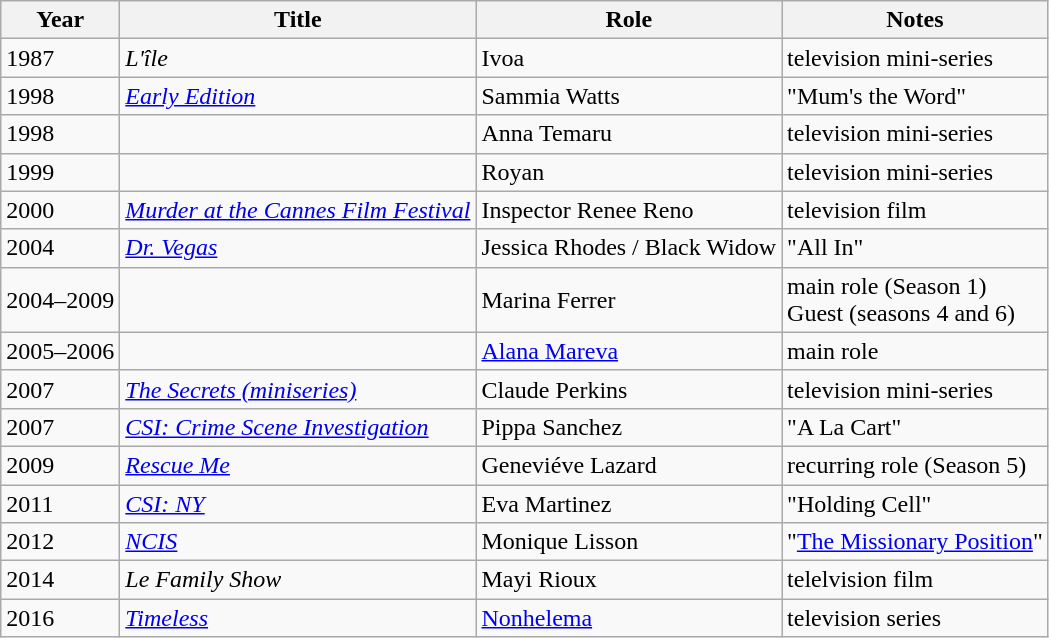<table class="wikitable sortable">
<tr>
<th>Year</th>
<th>Title</th>
<th>Role</th>
<th class="unsortable">Notes</th>
</tr>
<tr>
<td>1987</td>
<td><em>L'île</em></td>
<td>Ivoa</td>
<td>television mini-series</td>
</tr>
<tr>
<td>1998</td>
<td><em><a href='#'>Early Edition</a></em></td>
<td>Sammia Watts</td>
<td>"Mum's the Word"</td>
</tr>
<tr>
<td>1998</td>
<td><em></em></td>
<td>Anna Temaru</td>
<td>television mini-series</td>
</tr>
<tr>
<td>1999</td>
<td><em></em></td>
<td>Royan</td>
<td>television mini-series</td>
</tr>
<tr>
<td>2000</td>
<td><em><a href='#'>Murder at the Cannes Film Festival</a></em></td>
<td>Inspector Renee Reno</td>
<td>television film</td>
</tr>
<tr>
<td>2004</td>
<td><em><a href='#'>Dr. Vegas</a></em></td>
<td>Jessica Rhodes / Black Widow</td>
<td>"All In"</td>
</tr>
<tr>
<td>2004–2009</td>
<td><em></em></td>
<td>Marina Ferrer</td>
<td>main role (Season 1) <br>Guest (seasons 4 and 6)</td>
</tr>
<tr>
<td>2005–2006</td>
<td><em></em></td>
<td><a href='#'>Alana Mareva</a></td>
<td>main role</td>
</tr>
<tr>
<td>2007</td>
<td><em><a href='#'>The Secrets (miniseries)</a></em></td>
<td>Claude Perkins</td>
<td>television mini-series</td>
</tr>
<tr>
<td>2007</td>
<td><em><a href='#'>CSI: Crime Scene Investigation</a></em></td>
<td>Pippa Sanchez</td>
<td>"A La Cart"</td>
</tr>
<tr>
<td>2009</td>
<td><em><a href='#'>Rescue Me</a></em></td>
<td>Geneviéve Lazard</td>
<td>recurring role (Season 5)</td>
</tr>
<tr>
<td>2011</td>
<td><em><a href='#'>CSI: NY</a></em></td>
<td>Eva Martinez</td>
<td>"Holding Cell"</td>
</tr>
<tr>
<td>2012</td>
<td><em><a href='#'>NCIS</a></em></td>
<td>Monique Lisson</td>
<td>"<a href='#'>The Missionary Position</a>"</td>
</tr>
<tr>
<td>2014</td>
<td><em>Le Family Show</em></td>
<td>Mayi Rioux</td>
<td>telelvision film</td>
</tr>
<tr>
<td>2016</td>
<td><em><a href='#'>Timeless</a></em></td>
<td><a href='#'>Nonhelema</a></td>
<td>television series</td>
</tr>
</table>
